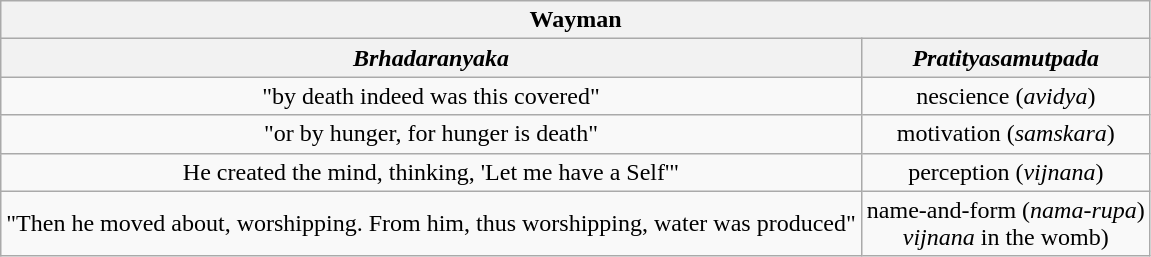<table class="wikitable floatleft mw-collapsible autocollapse" style="text-align:center">
<tr>
<th colspan=2>Wayman</th>
</tr>
<tr>
<th><em>Brhadaranyaka</em></th>
<th><em>Pratityasamutpada</em></th>
</tr>
<tr>
<td>"by death indeed was this covered"</td>
<td>nescience (<em>avidya</em>)</td>
</tr>
<tr>
<td>"or by hunger, for hunger is death"</td>
<td>motivation (<em>samskara</em>)</td>
</tr>
<tr>
<td>He created the mind, thinking, 'Let me have a Self'"</td>
<td>perception (<em>vijnana</em>)</td>
</tr>
<tr>
<td>"Then he moved about, worshipping. From him, thus worshipping, water was produced"</td>
<td>name-and-form (<em>nama-rupa</em>)<br><em>vijnana</em> in the womb)</td>
</tr>
</table>
